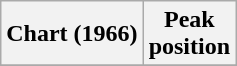<table class="wikitable sortable">
<tr>
<th align="center">Chart (1966)</th>
<th align="center">Peak<br>position</th>
</tr>
<tr>
</tr>
</table>
